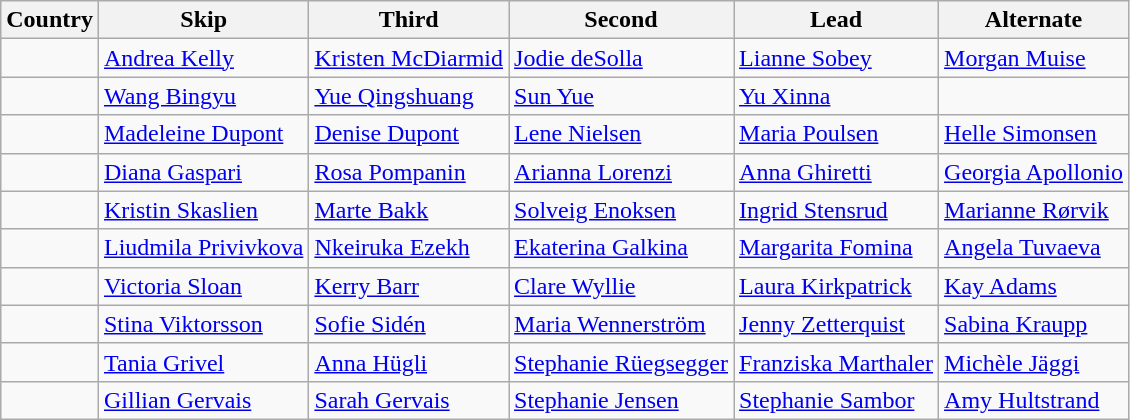<table class=wikitable>
<tr>
<th>Country</th>
<th>Skip</th>
<th>Third</th>
<th>Second</th>
<th>Lead</th>
<th>Alternate</th>
</tr>
<tr>
<td></td>
<td><a href='#'>Andrea Kelly</a></td>
<td><a href='#'>Kristen McDiarmid</a></td>
<td><a href='#'>Jodie deSolla</a></td>
<td><a href='#'>Lianne Sobey</a></td>
<td><a href='#'>Morgan Muise</a></td>
</tr>
<tr>
<td></td>
<td><a href='#'>Wang Bingyu</a></td>
<td><a href='#'>Yue Qingshuang</a></td>
<td><a href='#'>Sun Yue</a></td>
<td><a href='#'>Yu Xinna</a></td>
<td></td>
</tr>
<tr>
<td></td>
<td><a href='#'>Madeleine Dupont</a></td>
<td><a href='#'>Denise Dupont</a></td>
<td><a href='#'>Lene Nielsen</a></td>
<td><a href='#'>Maria Poulsen</a></td>
<td><a href='#'>Helle Simonsen</a></td>
</tr>
<tr>
<td></td>
<td><a href='#'>Diana Gaspari</a></td>
<td><a href='#'>Rosa Pompanin</a></td>
<td><a href='#'>Arianna Lorenzi</a></td>
<td><a href='#'>Anna Ghiretti</a></td>
<td><a href='#'>Georgia Apollonio</a></td>
</tr>
<tr>
<td></td>
<td><a href='#'>Kristin Skaslien</a></td>
<td><a href='#'>Marte Bakk</a></td>
<td><a href='#'>Solveig Enoksen</a></td>
<td><a href='#'>Ingrid Stensrud</a></td>
<td><a href='#'>Marianne Rørvik</a></td>
</tr>
<tr>
<td></td>
<td><a href='#'>Liudmila Privivkova</a></td>
<td><a href='#'>Nkeiruka Ezekh</a></td>
<td><a href='#'>Ekaterina Galkina</a></td>
<td><a href='#'>Margarita Fomina</a></td>
<td><a href='#'>Angela Tuvaeva</a></td>
</tr>
<tr>
<td></td>
<td><a href='#'>Victoria Sloan</a></td>
<td><a href='#'>Kerry Barr</a></td>
<td><a href='#'>Clare Wyllie</a></td>
<td><a href='#'>Laura Kirkpatrick</a></td>
<td><a href='#'>Kay Adams</a></td>
</tr>
<tr>
<td></td>
<td><a href='#'>Stina Viktorsson</a></td>
<td><a href='#'>Sofie Sidén</a></td>
<td><a href='#'>Maria Wennerström</a></td>
<td><a href='#'>Jenny Zetterquist</a></td>
<td><a href='#'>Sabina Kraupp</a></td>
</tr>
<tr>
<td></td>
<td><a href='#'>Tania Grivel</a></td>
<td><a href='#'>Anna Hügli</a></td>
<td><a href='#'>Stephanie Rüegsegger</a></td>
<td><a href='#'>Franziska Marthaler</a></td>
<td><a href='#'>Michèle Jäggi</a></td>
</tr>
<tr>
<td></td>
<td><a href='#'>Gillian Gervais</a></td>
<td><a href='#'>Sarah Gervais</a></td>
<td><a href='#'>Stephanie Jensen</a></td>
<td><a href='#'>Stephanie Sambor</a></td>
<td><a href='#'>Amy Hultstrand</a></td>
</tr>
</table>
